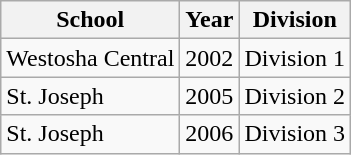<table class="wikitable">
<tr>
<th>School</th>
<th>Year</th>
<th>Division</th>
</tr>
<tr>
<td>Westosha Central</td>
<td>2002</td>
<td>Division 1</td>
</tr>
<tr>
<td>St. Joseph</td>
<td>2005</td>
<td>Division 2</td>
</tr>
<tr>
<td>St. Joseph</td>
<td>2006</td>
<td>Division 3</td>
</tr>
</table>
